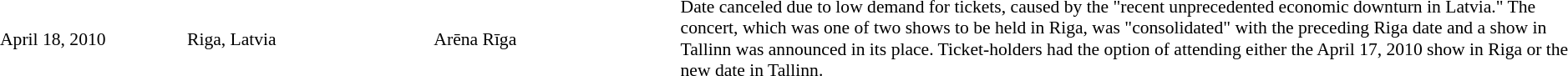<table cellpadding="2" style="border:0 solid darkgrey; font-size:90%">
<tr>
<th style="width:150px;"></th>
<th style="width:200px;"></th>
<th style="width:200px;"></th>
<th style="width:750px;"></th>
</tr>
<tr border="0"|->
<td>April 18, 2010</td>
<td>Riga, Latvia</td>
<td>Arēna Rīga</td>
<td>Date canceled due to low demand for tickets, caused by the "recent unprecedented economic downturn in Latvia." The concert, which was one of two shows to be held in Riga, was "consolidated" with the preceding Riga date and a show in Tallinn was announced in its place. Ticket-holders had the option of attending either the April 17, 2010 show in Riga or the new date in Tallinn.</td>
</tr>
</table>
